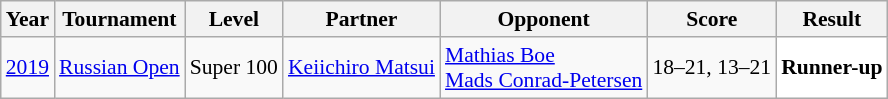<table class="sortable wikitable" style="font-size: 90%;">
<tr>
<th>Year</th>
<th>Tournament</th>
<th>Level</th>
<th>Partner</th>
<th>Opponent</th>
<th>Score</th>
<th>Result</th>
</tr>
<tr>
<td align="center"><a href='#'>2019</a></td>
<td align="left"><a href='#'>Russian Open</a></td>
<td align="left">Super 100</td>
<td align="left"> <a href='#'>Keiichiro Matsui</a></td>
<td align="left"> <a href='#'>Mathias Boe</a><br> <a href='#'>Mads Conrad-Petersen</a></td>
<td align="left">18–21, 13–21</td>
<td style="text-align:left; background:white"> <strong>Runner-up</strong></td>
</tr>
</table>
